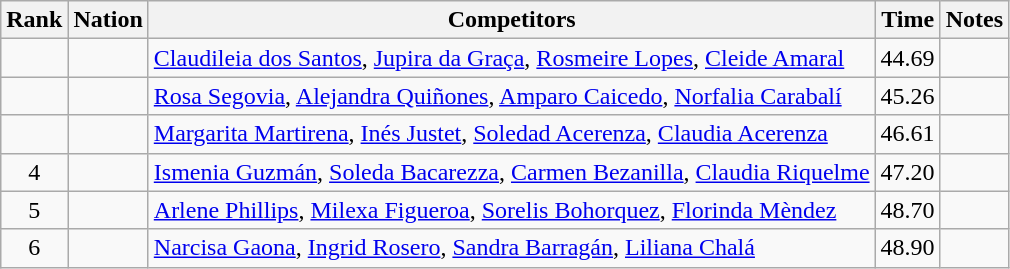<table class="wikitable sortable" style="text-align:center">
<tr>
<th>Rank</th>
<th>Nation</th>
<th>Competitors</th>
<th>Time</th>
<th>Notes</th>
</tr>
<tr>
<td></td>
<td align=left></td>
<td align=left><a href='#'>Claudileia dos Santos</a>, <a href='#'>Jupira da Graça</a>, <a href='#'>Rosmeire Lopes</a>, <a href='#'>Cleide Amaral</a></td>
<td>44.69</td>
<td></td>
</tr>
<tr>
<td></td>
<td align=left></td>
<td align=left><a href='#'>Rosa Segovia</a>, <a href='#'>Alejandra Quiñones</a>, <a href='#'>Amparo Caicedo</a>, <a href='#'>Norfalia Carabalí</a></td>
<td>45.26</td>
<td></td>
</tr>
<tr>
<td></td>
<td align=left></td>
<td align=left><a href='#'>Margarita Martirena</a>, <a href='#'>Inés Justet</a>, <a href='#'>Soledad Acerenza</a>, <a href='#'>Claudia Acerenza</a></td>
<td>46.61</td>
<td></td>
</tr>
<tr>
<td>4</td>
<td align=left></td>
<td align=left><a href='#'>Ismenia Guzmán</a>, <a href='#'>Soleda Bacarezza</a>, <a href='#'>Carmen Bezanilla</a>, <a href='#'>Claudia Riquelme</a></td>
<td>47.20</td>
<td></td>
</tr>
<tr>
<td>5</td>
<td align=left></td>
<td align=left><a href='#'>Arlene Phillips</a>, <a href='#'>Milexa Figueroa</a>, <a href='#'>Sorelis Bohorquez</a>, <a href='#'>Florinda Mèndez</a></td>
<td>48.70</td>
<td></td>
</tr>
<tr>
<td>6</td>
<td align=left></td>
<td align=left><a href='#'>Narcisa Gaona</a>, <a href='#'>Ingrid Rosero</a>, <a href='#'>Sandra Barragán</a>, <a href='#'>Liliana Chalá</a></td>
<td>48.90</td>
<td></td>
</tr>
</table>
